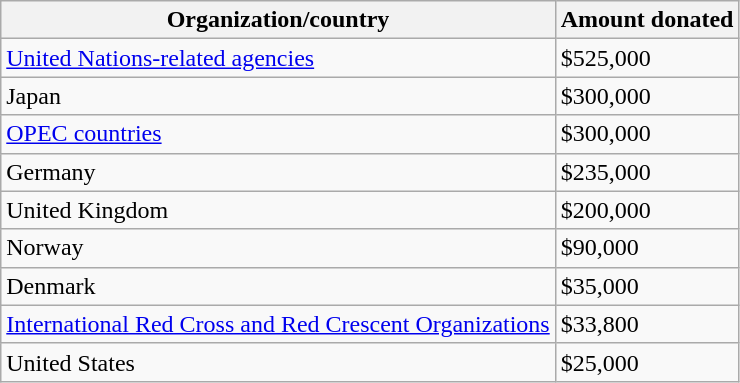<table class="wikitable" border="1">
<tr>
<th>Organization/country</th>
<th>Amount donated</th>
</tr>
<tr>
<td><a href='#'>United Nations-related agencies</a></td>
<td>$525,000</td>
</tr>
<tr>
<td>Japan</td>
<td>$300,000</td>
</tr>
<tr>
<td><a href='#'>OPEC countries</a></td>
<td>$300,000</td>
</tr>
<tr>
<td>Germany</td>
<td>$235,000</td>
</tr>
<tr>
<td>United Kingdom</td>
<td>$200,000</td>
</tr>
<tr>
<td>Norway</td>
<td>$90,000</td>
</tr>
<tr>
<td>Denmark</td>
<td>$35,000</td>
</tr>
<tr>
<td><a href='#'>International Red Cross and Red Crescent Organizations</a></td>
<td>$33,800</td>
</tr>
<tr>
<td>United States</td>
<td>$25,000</td>
</tr>
</table>
